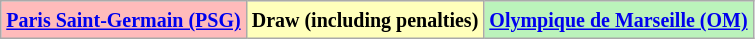<table class="wikitable">
<tr>
<td bgcolor="#FFBBBB"><small><strong><a href='#'>Paris Saint-Germain (PSG)</a></strong></small></td>
<td bgcolor="#FFFFBB" align="center"><small><strong>Draw (including penalties)</strong></small></td>
<td bgcolor="#BBF3BB"><small><strong><a href='#'>Olympique de Marseille (OM)</a></strong></small></td>
</tr>
</table>
